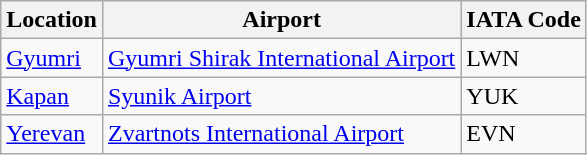<table class="wikitable">
<tr>
<th>Location</th>
<th>Airport</th>
<th>IATA Code</th>
</tr>
<tr>
<td><a href='#'>Gyumri</a></td>
<td><a href='#'>Gyumri Shirak International Airport</a></td>
<td>LWN</td>
</tr>
<tr>
<td><a href='#'>Kapan</a></td>
<td><a href='#'>Syunik Airport</a></td>
<td>YUK</td>
</tr>
<tr>
<td><a href='#'>Yerevan</a></td>
<td><a href='#'>Zvartnots International Airport</a></td>
<td>EVN</td>
</tr>
</table>
